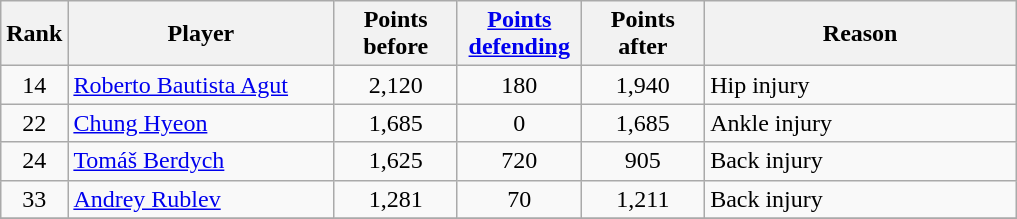<table class="wikitable sortable" style="text-align:center;">
<tr>
<th style="width:30px;">Rank</th>
<th style="width:170px;">Player</th>
<th style="width:75px;">Points <br>before</th>
<th style="width:75px;"><a href='#'>Points <br>defending</a></th>
<th style="width:75px;">Points <br>after</th>
<th style="width:200px;">Reason</th>
</tr>
<tr>
<td>14</td>
<td align="left"> <a href='#'>Roberto Bautista Agut</a></td>
<td>2,120</td>
<td>180</td>
<td>1,940</td>
<td align="left">Hip injury</td>
</tr>
<tr>
<td>22</td>
<td align="left"> <a href='#'>Chung Hyeon</a></td>
<td>1,685</td>
<td>0</td>
<td>1,685</td>
<td align="left">Ankle injury</td>
</tr>
<tr>
<td>24</td>
<td align="left"> <a href='#'>Tomáš Berdych</a></td>
<td>1,625</td>
<td>720</td>
<td>905</td>
<td align="left">Back injury</td>
</tr>
<tr>
<td>33</td>
<td align="left"> <a href='#'>Andrey Rublev</a></td>
<td>1,281</td>
<td>70</td>
<td>1,211</td>
<td align="left">Back injury</td>
</tr>
<tr>
</tr>
</table>
